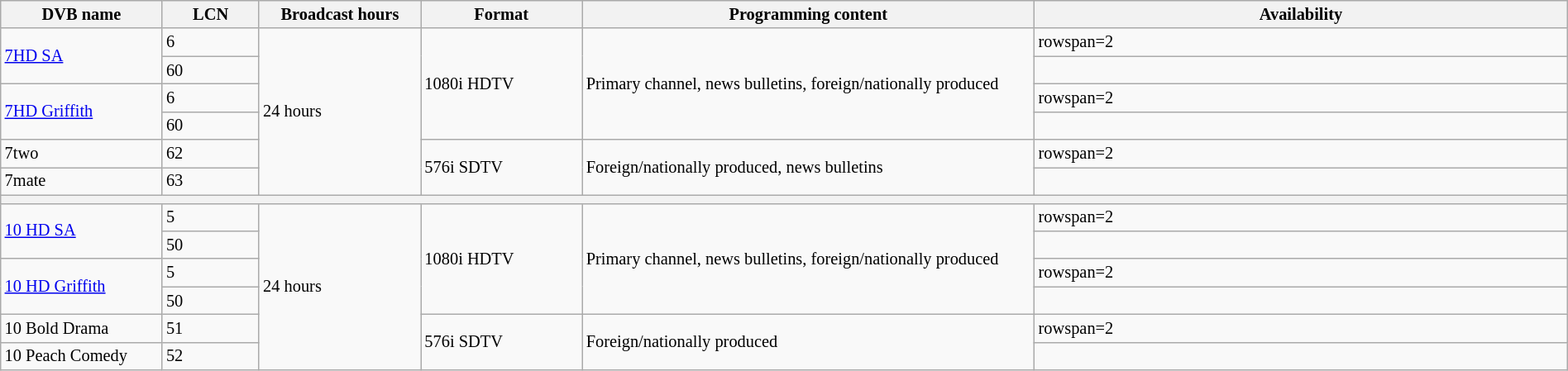<table class="wikitable" style="font-size:85%; width:100%;">
<tr>
<th width="10%">DVB name</th>
<th width="6%">LCN</th>
<th width="10%">Broadcast hours</th>
<th width="10%">Format</th>
<th width="28%">Programming content</th>
<th width="33%">Availability</th>
</tr>
<tr>
<td rowspan=2><a href='#'>7HD SA</a></td>
<td>6</td>
<td rowspan=6>24 hours</td>
<td rowspan=4>1080i HDTV<br></td>
<td rowspan=4>Primary channel, news bulletins, foreign/nationally produced </td>
<td>rowspan=2 </td>
</tr>
<tr>
<td>60</td>
</tr>
<tr>
<td rowspan=2><a href='#'>7HD Griffith</a></td>
<td>6</td>
<td>rowspan=2 </td>
</tr>
<tr>
<td>60</td>
</tr>
<tr>
<td>7two</td>
<td>62</td>
<td rowspan=2>576i SDTV<br></td>
<td rowspan=2>Foreign/nationally produced, news bulletins </td>
<td>rowspan=2 </td>
</tr>
<tr>
<td>7mate</td>
<td>63</td>
</tr>
<tr>
<th colspan=6></th>
</tr>
<tr>
<td rowspan=2><a href='#'>10 HD SA</a></td>
<td>5</td>
<td rowspan=6>24 hours</td>
<td rowspan=4>1080i HDTV<br></td>
<td rowspan=4>Primary channel, news bulletins, foreign/nationally produced </td>
<td>rowspan=2 </td>
</tr>
<tr>
<td>50</td>
</tr>
<tr>
<td rowspan=2><a href='#'>10 HD Griffith</a></td>
<td>5</td>
<td>rowspan=2 </td>
</tr>
<tr>
<td>50</td>
</tr>
<tr>
<td>10 Bold Drama</td>
<td>51</td>
<td rowspan=2>576i SDTV<br></td>
<td rowspan=2>Foreign/nationally produced </td>
<td>rowspan=2 </td>
</tr>
<tr>
<td>10 Peach Comedy</td>
<td>52</td>
</tr>
</table>
